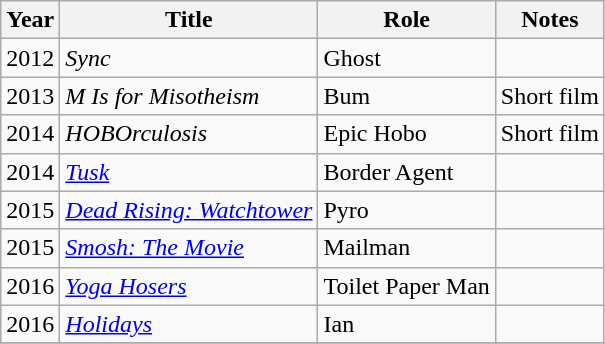<table class="wikitable">
<tr>
<th>Year</th>
<th>Title</th>
<th>Role</th>
<th>Notes</th>
</tr>
<tr>
<td>2012</td>
<td><em>Sync</em></td>
<td>Ghost</td>
<td></td>
</tr>
<tr>
<td>2013</td>
<td><em>M Is for Misotheism</em></td>
<td>Bum</td>
<td>Short film</td>
</tr>
<tr>
<td>2014</td>
<td><em>HOBOrculosis</em></td>
<td>Epic Hobo</td>
<td>Short film</td>
</tr>
<tr>
<td>2014</td>
<td><em><a href='#'>Tusk</a></em></td>
<td>Border Agent</td>
<td></td>
</tr>
<tr>
<td>2015</td>
<td><em><a href='#'>Dead Rising: Watchtower</a></em></td>
<td>Pyro</td>
<td></td>
</tr>
<tr>
<td>2015</td>
<td><em><a href='#'>Smosh: The Movie</a></em></td>
<td>Mailman</td>
<td></td>
</tr>
<tr>
<td>2016</td>
<td><em><a href='#'>Yoga Hosers</a></em></td>
<td>Toilet Paper Man</td>
<td></td>
</tr>
<tr>
<td>2016</td>
<td><em><a href='#'>Holidays</a></em></td>
<td>Ian</td>
<td></td>
</tr>
<tr>
</tr>
</table>
